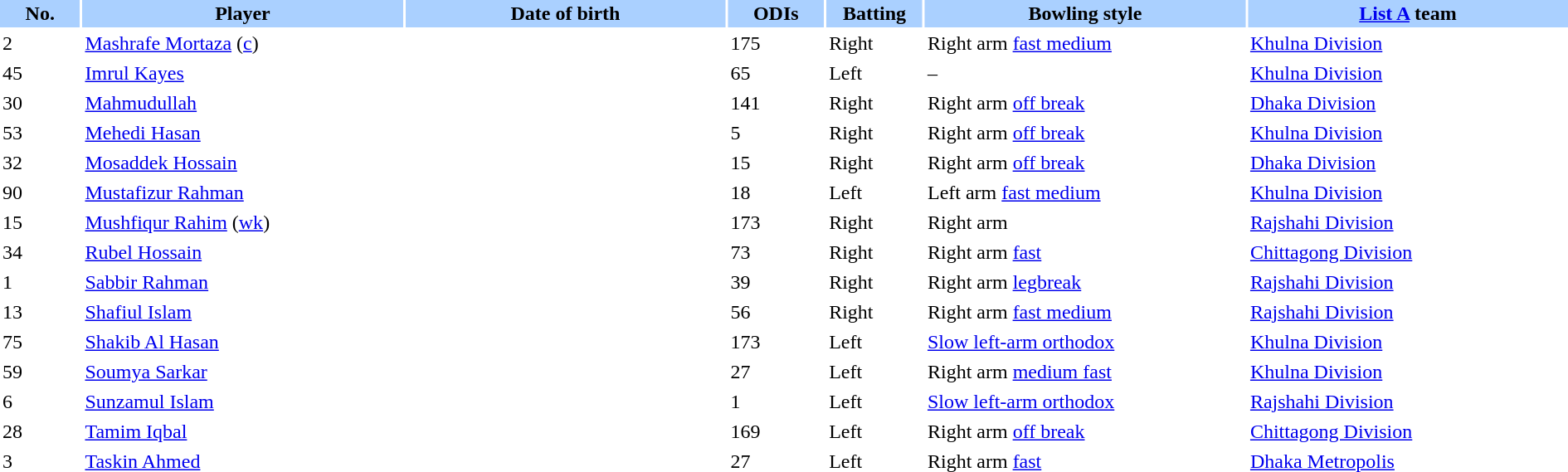<table border="0" cellspacing="2" cellpadding="2" style="width:100%;">
<tr style="background:#aad0ff;">
<th width=5%>No.</th>
<th width="20%">Player</th>
<th width=20%>Date of birth</th>
<th width=6%>ODIs</th>
<th width=6%>Batting</th>
<th width=20%>Bowling style</th>
<th width=20%><a href='#'>List A</a> team</th>
</tr>
<tr>
<td>2</td>
<td><a href='#'>Mashrafe Mortaza</a> (<a href='#'>c</a>)</td>
<td></td>
<td>175</td>
<td>Right</td>
<td>Right arm <a href='#'>fast medium</a></td>
<td> <a href='#'>Khulna Division</a></td>
</tr>
<tr>
<td>45</td>
<td><a href='#'>Imrul Kayes</a></td>
<td></td>
<td>65</td>
<td>Left</td>
<td>–</td>
<td> <a href='#'>Khulna Division</a></td>
</tr>
<tr>
<td>30</td>
<td><a href='#'>Mahmudullah</a></td>
<td></td>
<td>141</td>
<td>Right</td>
<td>Right arm <a href='#'>off break</a></td>
<td> <a href='#'>Dhaka Division</a></td>
</tr>
<tr>
<td>53</td>
<td><a href='#'>Mehedi Hasan</a></td>
<td></td>
<td>5</td>
<td>Right</td>
<td>Right arm <a href='#'>off break</a></td>
<td> <a href='#'>Khulna Division</a></td>
</tr>
<tr>
<td>32</td>
<td><a href='#'>Mosaddek Hossain</a></td>
<td></td>
<td>15</td>
<td>Right</td>
<td>Right arm <a href='#'>off break</a></td>
<td> <a href='#'>Dhaka Division</a></td>
</tr>
<tr>
<td>90</td>
<td><a href='#'>Mustafizur Rahman</a></td>
<td></td>
<td>18</td>
<td>Left</td>
<td>Left arm <a href='#'>fast medium</a></td>
<td> <a href='#'>Khulna Division</a></td>
</tr>
<tr>
<td>15</td>
<td><a href='#'>Mushfiqur Rahim</a> (<a href='#'>wk</a>)</td>
<td></td>
<td>173</td>
<td>Right</td>
<td>Right arm</td>
<td> <a href='#'>Rajshahi Division</a></td>
</tr>
<tr>
<td>34</td>
<td><a href='#'>Rubel Hossain</a></td>
<td></td>
<td>73</td>
<td>Right</td>
<td>Right arm <a href='#'>fast</a></td>
<td> <a href='#'>Chittagong Division</a></td>
</tr>
<tr>
<td>1</td>
<td><a href='#'>Sabbir Rahman</a></td>
<td></td>
<td>39</td>
<td>Right</td>
<td>Right arm <a href='#'>legbreak</a></td>
<td> <a href='#'>Rajshahi Division</a></td>
</tr>
<tr>
<td>13</td>
<td><a href='#'>Shafiul Islam</a></td>
<td></td>
<td>56</td>
<td>Right</td>
<td>Right arm <a href='#'>fast medium</a></td>
<td> <a href='#'>Rajshahi Division</a></td>
</tr>
<tr>
<td>75</td>
<td><a href='#'>Shakib Al Hasan</a></td>
<td></td>
<td>173</td>
<td>Left</td>
<td><a href='#'>Slow left-arm orthodox</a></td>
<td> <a href='#'>Khulna Division</a></td>
</tr>
<tr>
<td>59</td>
<td><a href='#'>Soumya Sarkar</a></td>
<td></td>
<td>27</td>
<td>Left</td>
<td>Right arm <a href='#'>medium fast</a></td>
<td> <a href='#'>Khulna Division</a></td>
</tr>
<tr>
<td>6</td>
<td><a href='#'>Sunzamul Islam</a></td>
<td></td>
<td>1</td>
<td>Left</td>
<td><a href='#'>Slow left-arm orthodox</a></td>
<td> <a href='#'>Rajshahi Division</a></td>
</tr>
<tr>
<td>28</td>
<td><a href='#'>Tamim Iqbal</a></td>
<td></td>
<td>169</td>
<td>Left</td>
<td>Right arm <a href='#'>off break</a></td>
<td> <a href='#'>Chittagong Division</a></td>
</tr>
<tr>
<td>3</td>
<td><a href='#'>Taskin Ahmed</a></td>
<td></td>
<td>27</td>
<td>Left</td>
<td>Right arm <a href='#'>fast</a></td>
<td> <a href='#'>Dhaka Metropolis</a></td>
</tr>
</table>
